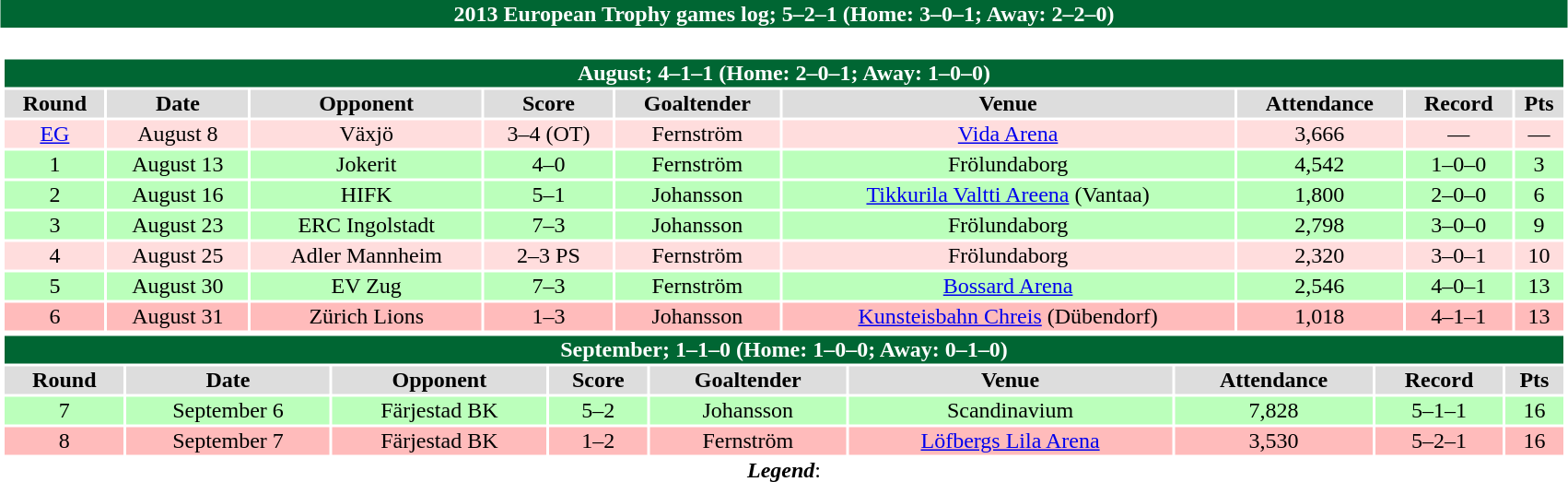<table class="toccolours" width=90% style="clear:both; margin:1.5em auto; text-align:center;">
<tr>
<th colspan=10 style="background:#006633; color: #ffffff;">2013 European Trophy games log; 5–2–1 (Home: 3–0–1; Away: 2–2–0)</th>
</tr>
<tr>
<td colspan=10><br><table class="toccolours collapsible collapsed" width=100%>
<tr>
<th colspan=10; style="background:#006633; color: #ffffff;">August; 4–1–1 (Home: 2–0–1; Away: 1–0–0)</th>
</tr>
<tr align="center"  bgcolor="dddddd">
<td><strong>Round</strong></td>
<td><strong>Date</strong></td>
<td><strong>Opponent</strong></td>
<td><strong>Score</strong></td>
<td><strong>Goaltender</strong></td>
<td><strong>Venue</strong></td>
<td><strong>Attendance</strong></td>
<td><strong>Record</strong></td>
<td><strong>Pts</strong></td>
</tr>
<tr align="center" bgcolor="ffdddd">
<td><a href='#'>EG</a></td>
<td>August 8</td>
<td>Växjö</td>
<td>3–4 (OT)</td>
<td>Fernström</td>
<td><a href='#'>Vida Arena</a></td>
<td>3,666</td>
<td>—</td>
<td>—</td>
</tr>
<tr align="center" bgcolor="bbffbb">
<td>1</td>
<td>August 13</td>
<td>Jokerit</td>
<td>4–0</td>
<td>Fernström</td>
<td>Frölundaborg</td>
<td>4,542</td>
<td>1–0–0</td>
<td>3</td>
</tr>
<tr align="center" bgcolor="bbffbb">
<td>2</td>
<td>August 16</td>
<td>HIFK</td>
<td>5–1</td>
<td>Johansson</td>
<td><a href='#'>Tikkurila Valtti Areena</a> (Vantaa)</td>
<td>1,800</td>
<td>2–0–0</td>
<td>6</td>
</tr>
<tr align="center" bgcolor="bbffbb">
<td>3</td>
<td>August 23</td>
<td>ERC Ingolstadt</td>
<td>7–3</td>
<td>Johansson</td>
<td>Frölundaborg</td>
<td>2,798</td>
<td>3–0–0</td>
<td>9</td>
</tr>
<tr align="center" bgcolor="ffdddd">
<td>4</td>
<td>August 25</td>
<td>Adler Mannheim</td>
<td>2–3 PS</td>
<td>Fernström</td>
<td>Frölundaborg</td>
<td>2,320</td>
<td>3–0–1</td>
<td>10</td>
</tr>
<tr align="center" bgcolor="bbffbb">
<td>5</td>
<td>August 30</td>
<td>EV Zug</td>
<td>7–3</td>
<td>Fernström</td>
<td><a href='#'>Bossard Arena</a></td>
<td>2,546</td>
<td>4–0–1</td>
<td>13</td>
</tr>
<tr align="center" bgcolor="ffbbbb">
<td>6</td>
<td>August 31</td>
<td>Zürich Lions</td>
<td>1–3</td>
<td>Johansson</td>
<td><a href='#'>Kunsteisbahn Chreis</a> (Dübendorf)</td>
<td>1,018</td>
<td>4–1–1</td>
<td>13</td>
</tr>
</table>
<table class="toccolours collapsible collapsed" width=100%>
<tr>
<th colspan=10; style="background:#006633; color: #ffffff;">September; 1–1–0 (Home: 1–0–0; Away: 0–1–0)</th>
</tr>
<tr align="center"  bgcolor="#dddddd">
<td><strong>Round</strong></td>
<td><strong>Date</strong></td>
<td><strong>Opponent</strong></td>
<td><strong>Score</strong></td>
<td><strong>Goaltender</strong></td>
<td><strong>Venue</strong></td>
<td><strong>Attendance</strong></td>
<td><strong>Record</strong></td>
<td><strong>Pts</strong></td>
</tr>
<tr align="center" bgcolor="bbffbb">
<td>7</td>
<td>September 6</td>
<td>Färjestad BK</td>
<td>5–2</td>
<td>Johansson</td>
<td>Scandinavium</td>
<td>7,828</td>
<td>5–1–1</td>
<td>16</td>
</tr>
<tr align="center" bgcolor="ffbbbb">
<td>8</td>
<td>September 7</td>
<td>Färjestad BK</td>
<td>1–2</td>
<td>Fernström</td>
<td><a href='#'>Löfbergs Lila Arena</a></td>
<td>3,530</td>
<td>5–2–1</td>
<td>16</td>
</tr>
</table>
<strong><em>Legend</em></strong>: 


</td>
</tr>
</table>
